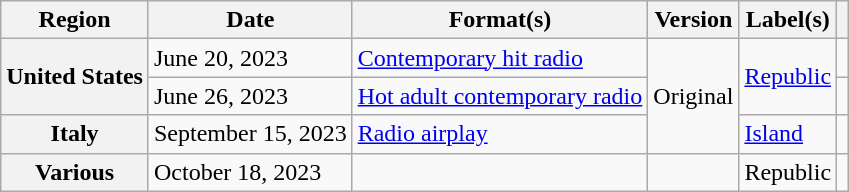<table class="wikitable plainrowheaders">
<tr>
<th scope="col">Region</th>
<th scope="col">Date</th>
<th scope="col">Format(s)</th>
<th scope="col">Version</th>
<th scope="col">Label(s)</th>
<th scope="col"></th>
</tr>
<tr>
<th scope="row" rowspan="2">United States</th>
<td>June 20, 2023</td>
<td><a href='#'>Contemporary hit radio</a></td>
<td rowspan="3">Original</td>
<td rowspan="2"><a href='#'>Republic</a></td>
<td style="text-align:center;"></td>
</tr>
<tr>
<td>June 26, 2023</td>
<td><a href='#'>Hot adult contemporary radio</a></td>
<td style="text-align:center;"></td>
</tr>
<tr>
<th scope="row">Italy</th>
<td>September 15, 2023</td>
<td><a href='#'>Radio airplay</a></td>
<td><a href='#'>Island</a></td>
<td style="text-align:center;"></td>
</tr>
<tr>
<th scope="row">Various</th>
<td>October 18, 2023</td>
<td></td>
<td></td>
<td>Republic</td>
<td style="text-align:center;"></td>
</tr>
</table>
